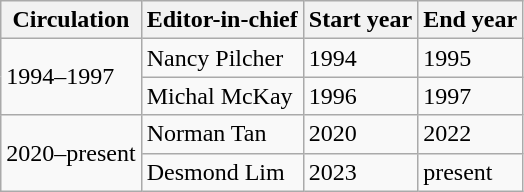<table class="wikitable">
<tr>
<th>Circulation</th>
<th>Editor-in-chief</th>
<th>Start year</th>
<th>End year</th>
</tr>
<tr>
<td rowspan="2">1994–1997</td>
<td>Nancy Pilcher</td>
<td>1994</td>
<td>1995</td>
</tr>
<tr>
<td>Michal McKay</td>
<td>1996</td>
<td>1997</td>
</tr>
<tr>
<td rowspan="2">2020–present</td>
<td>Norman Tan</td>
<td>2020</td>
<td>2022</td>
</tr>
<tr>
<td>Desmond Lim</td>
<td>2023</td>
<td>present</td>
</tr>
</table>
